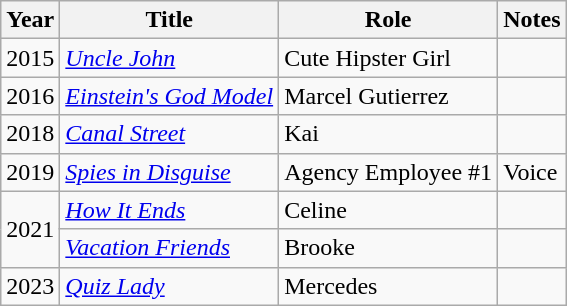<table class="wikitable sortable">
<tr>
<th>Year</th>
<th>Title</th>
<th>Role</th>
<th class="unsortable">Notes</th>
</tr>
<tr>
<td>2015</td>
<td><em><a href='#'>Uncle John</a></em></td>
<td>Cute Hipster Girl</td>
<td></td>
</tr>
<tr>
<td>2016</td>
<td><em><a href='#'>Einstein's God Model</a></em></td>
<td>Marcel Gutierrez</td>
<td></td>
</tr>
<tr>
<td>2018</td>
<td><em><a href='#'>Canal Street</a></em></td>
<td>Kai</td>
<td></td>
</tr>
<tr>
<td>2019</td>
<td><em><a href='#'>Spies in Disguise</a></em></td>
<td>Agency Employee #1</td>
<td>Voice</td>
</tr>
<tr>
<td rowspan="2">2021</td>
<td><em><a href='#'>How It Ends</a></em></td>
<td>Celine</td>
<td></td>
</tr>
<tr>
<td><em><a href='#'>Vacation Friends</a></em></td>
<td>Brooke</td>
<td></td>
</tr>
<tr>
<td>2023</td>
<td><em><a href='#'>Quiz Lady</a></em></td>
<td>Mercedes</td>
<td></td>
</tr>
</table>
